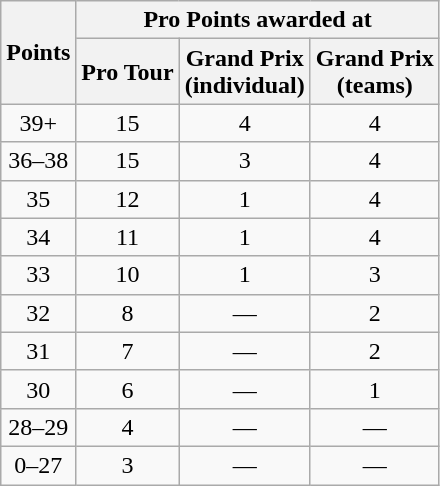<table class=wikitable>
<tr>
<th rowspan=2>Points</th>
<th colspan=4>Pro Points awarded at</th>
</tr>
<tr>
<th>Pro Tour</th>
<th>Grand Prix<br>(individual)</th>
<th>Grand Prix<br>(teams)</th>
</tr>
<tr align=center>
<td>39+</td>
<td>15</td>
<td>4</td>
<td>4</td>
</tr>
<tr align=center>
<td>36–38</td>
<td>15</td>
<td>3</td>
<td>4</td>
</tr>
<tr align=center>
<td>35</td>
<td>12</td>
<td>1</td>
<td>4</td>
</tr>
<tr align=center>
<td>34</td>
<td>11</td>
<td>1</td>
<td>4</td>
</tr>
<tr align=center>
<td>33</td>
<td>10</td>
<td>1</td>
<td>3</td>
</tr>
<tr align=center>
<td>32</td>
<td>8</td>
<td>—</td>
<td>2</td>
</tr>
<tr align=center>
<td>31</td>
<td>7</td>
<td>—</td>
<td>2</td>
</tr>
<tr align=center>
<td>30</td>
<td>6</td>
<td>—</td>
<td>1</td>
</tr>
<tr align=center>
<td>28–29</td>
<td>4</td>
<td>—</td>
<td>—</td>
</tr>
<tr align=center>
<td>0–27</td>
<td>3</td>
<td>—</td>
<td>—</td>
</tr>
</table>
